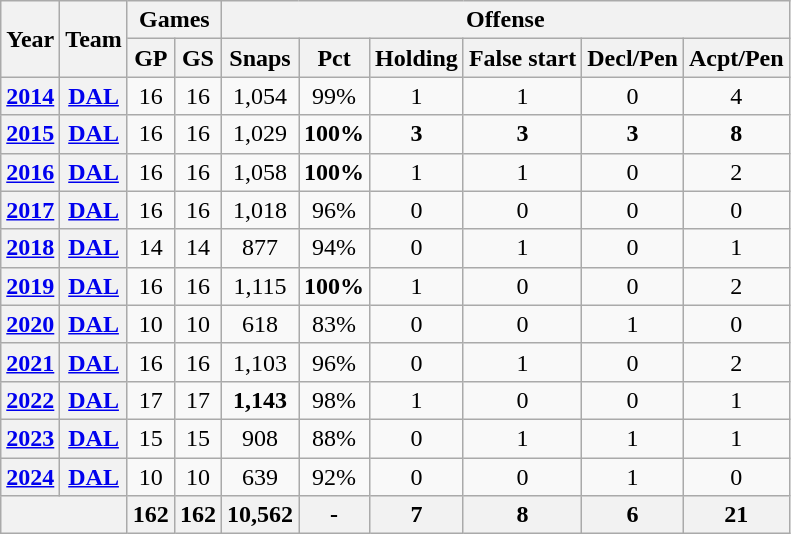<table class="wikitable" style="text-align:center;">
<tr>
<th rowspan="2">Year</th>
<th rowspan="2">Team</th>
<th colspan="2">Games</th>
<th colspan="8">Offense</th>
</tr>
<tr>
<th>GP</th>
<th>GS</th>
<th>Snaps</th>
<th>Pct</th>
<th>Holding</th>
<th>False start</th>
<th>Decl/Pen</th>
<th>Acpt/Pen</th>
</tr>
<tr>
<th><a href='#'>2014</a></th>
<th><a href='#'>DAL</a></th>
<td>16</td>
<td>16</td>
<td>1,054</td>
<td>99%</td>
<td>1</td>
<td>1</td>
<td>0</td>
<td>4</td>
</tr>
<tr>
<th><a href='#'>2015</a></th>
<th><a href='#'>DAL</a></th>
<td>16</td>
<td>16</td>
<td>1,029</td>
<td><strong>100%</strong></td>
<td><strong>3</strong></td>
<td><strong>3</strong></td>
<td><strong>3</strong></td>
<td><strong>8</strong></td>
</tr>
<tr>
<th><a href='#'>2016</a></th>
<th><a href='#'>DAL</a></th>
<td>16</td>
<td>16</td>
<td>1,058</td>
<td><strong>100%</strong></td>
<td>1</td>
<td>1</td>
<td>0</td>
<td>2</td>
</tr>
<tr>
<th><a href='#'>2017</a></th>
<th><a href='#'>DAL</a></th>
<td>16</td>
<td>16</td>
<td>1,018</td>
<td>96%</td>
<td>0</td>
<td>0</td>
<td>0</td>
<td>0</td>
</tr>
<tr>
<th><a href='#'>2018</a></th>
<th><a href='#'>DAL</a></th>
<td>14</td>
<td>14</td>
<td>877</td>
<td>94%</td>
<td>0</td>
<td>1</td>
<td>0</td>
<td>1</td>
</tr>
<tr>
<th><a href='#'>2019</a></th>
<th><a href='#'>DAL</a></th>
<td>16</td>
<td>16</td>
<td>1,115</td>
<td><strong>100%</strong></td>
<td>1</td>
<td>0</td>
<td>0</td>
<td>2</td>
</tr>
<tr>
<th><a href='#'>2020</a></th>
<th><a href='#'>DAL</a></th>
<td>10</td>
<td>10</td>
<td>618</td>
<td>83%</td>
<td>0</td>
<td>0</td>
<td>1</td>
<td>0</td>
</tr>
<tr>
<th><a href='#'>2021</a></th>
<th><a href='#'>DAL</a></th>
<td>16</td>
<td>16</td>
<td>1,103</td>
<td>96%</td>
<td>0</td>
<td>1</td>
<td>0</td>
<td>2</td>
</tr>
<tr>
<th><a href='#'>2022</a></th>
<th><a href='#'>DAL</a></th>
<td>17</td>
<td>17</td>
<td><strong>1,143</strong></td>
<td>98%</td>
<td>1</td>
<td>0</td>
<td>0</td>
<td>1</td>
</tr>
<tr>
<th><a href='#'>2023</a></th>
<th><a href='#'>DAL</a></th>
<td>15</td>
<td>15</td>
<td>908</td>
<td>88%</td>
<td>0</td>
<td>1</td>
<td>1</td>
<td>1</td>
</tr>
<tr>
<th><a href='#'>2024</a></th>
<th><a href='#'>DAL</a></th>
<td>10</td>
<td>10</td>
<td>639</td>
<td>92%</td>
<td>0</td>
<td>0</td>
<td>1</td>
<td>0</td>
</tr>
<tr>
<th colspan="2"></th>
<th>162</th>
<th>162</th>
<th>10,562</th>
<th>-</th>
<th>7</th>
<th>8</th>
<th>6</th>
<th>21</th>
</tr>
</table>
